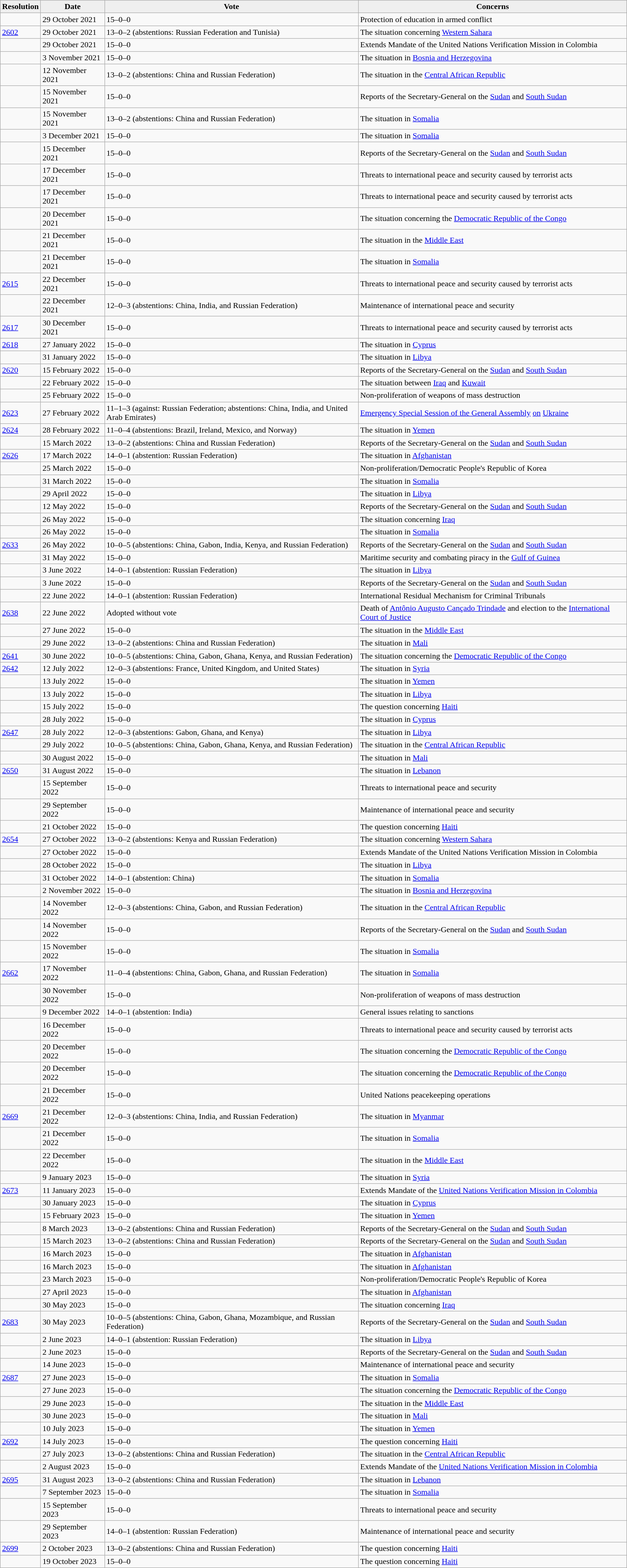<table class="wikitable">
<tr>
<th style="background:#efefef;">Resolution</th>
<th style="background:#efefef;" width="120">Date</th>
<th style="background:#efefef;">Vote</th>
<th style="background:#efefef;">Concerns</th>
</tr>
<tr id="2601">
<td></td>
<td>29 October 2021</td>
<td>15–0–0</td>
<td>Protection of education in armed conflict</td>
</tr>
<tr id="2602">
<td><a href='#'>2602</a></td>
<td>29 October 2021</td>
<td>13–0–2 (abstentions: Russian Federation and Tunisia)</td>
<td>The situation concerning <a href='#'>Western Sahara</a></td>
</tr>
<tr id="2603">
<td></td>
<td>29 October 2021</td>
<td>15–0–0</td>
<td>Extends Mandate of the United Nations Verification Mission in Colombia</td>
</tr>
<tr id="2604">
<td></td>
<td>3 November 2021</td>
<td>15–0–0</td>
<td>The situation in <a href='#'>Bosnia and Herzegovina</a></td>
</tr>
<tr id="2605">
<td></td>
<td>12 November 2021</td>
<td>13–0–2 (abstentions: China and Russian Federation)</td>
<td>The situation in the <a href='#'>Central African Republic</a></td>
</tr>
<tr id="2606">
<td></td>
<td>15 November 2021</td>
<td>15–0–0</td>
<td>Reports of the Secretary-General on the <a href='#'>Sudan</a> and <a href='#'>South Sudan</a></td>
</tr>
<tr id="2607">
<td></td>
<td>15 November 2021</td>
<td>13–0–2 (abstentions: China and Russian Federation)</td>
<td>The situation in <a href='#'>Somalia</a></td>
</tr>
<tr id="2608">
<td></td>
<td>3 December 2021</td>
<td>15–0–0</td>
<td>The situation in <a href='#'>Somalia</a></td>
</tr>
<tr id="2609">
<td></td>
<td>15 December 2021</td>
<td>15–0–0</td>
<td>Reports of the Secretary-General on the <a href='#'>Sudan</a> and <a href='#'>South Sudan</a></td>
</tr>
<tr id="2610">
<td></td>
<td>17 December 2021</td>
<td>15–0–0</td>
<td>Threats to international peace and security caused by terrorist acts</td>
</tr>
<tr id="2611">
<td></td>
<td>17 December 2021</td>
<td>15–0–0</td>
<td>Threats to international peace and security caused by terrorist acts</td>
</tr>
<tr id="2612">
<td></td>
<td>20 December 2021</td>
<td>15–0–0</td>
<td>The situation concerning the <a href='#'>Democratic Republic of the Congo</a></td>
</tr>
<tr id="2613">
<td></td>
<td>21 December 2021</td>
<td>15–0–0</td>
<td>The situation in the <a href='#'>Middle East</a></td>
</tr>
<tr id="2614">
<td></td>
<td>21 December 2021</td>
<td>15–0–0</td>
<td>The situation in <a href='#'>Somalia</a></td>
</tr>
<tr id="2615">
<td><a href='#'>2615</a></td>
<td>22 December 2021</td>
<td>15–0–0</td>
<td>Threats to international peace and security caused by terrorist acts</td>
</tr>
<tr id="2616">
<td></td>
<td>22 December 2021</td>
<td>12–0–3 (abstentions: China, India, and Russian Federation)</td>
<td>Maintenance of international peace and security</td>
</tr>
<tr id="2617">
<td><a href='#'>2617</a></td>
<td>30 December 2021</td>
<td>15–0–0</td>
<td>Threats to international peace and security caused by terrorist acts</td>
</tr>
<tr id="2618">
<td><a href='#'>2618</a></td>
<td>27 January 2022</td>
<td>15–0–0</td>
<td>The situation in <a href='#'>Cyprus</a></td>
</tr>
<tr id="2619">
<td></td>
<td>31 January 2022</td>
<td>15–0–0</td>
<td>The situation in <a href='#'>Libya</a></td>
</tr>
<tr id="2620">
<td><a href='#'>2620</a></td>
<td>15 February 2022</td>
<td>15–0–0</td>
<td>Reports of the Secretary-General on the <a href='#'>Sudan</a> and <a href='#'>South Sudan</a></td>
</tr>
<tr id="2621">
<td></td>
<td>22 February 2022</td>
<td>15–0–0</td>
<td>The situation between <a href='#'>Iraq</a> and <a href='#'>Kuwait</a></td>
</tr>
<tr id="2622">
<td></td>
<td>25 February 2022</td>
<td>15–0–0</td>
<td>Non-proliferation of weapons of mass destruction</td>
</tr>
<tr id="2623">
<td><a href='#'>2623</a></td>
<td>27 February 2022</td>
<td>11–1–3 (against: Russian Federation; abstentions: China, India, and United Arab Emirates)</td>
<td><a href='#'>Emergency Special Session of the General Assembly</a> <a href='#'>on</a> <a href='#'>Ukraine</a></td>
</tr>
<tr id="2624">
<td><a href='#'>2624</a></td>
<td>28 February 2022</td>
<td>11–0–4 (abstentions: Brazil, Ireland, Mexico, and Norway)</td>
<td>The situation in <a href='#'>Yemen</a></td>
</tr>
<tr id="2625">
<td></td>
<td>15 March 2022</td>
<td>13–0–2 (abstentions: China and Russian Federation)</td>
<td>Reports of the Secretary-General on the <a href='#'>Sudan</a> and <a href='#'>South Sudan</a></td>
</tr>
<tr id="2626">
<td><a href='#'>2626</a></td>
<td>17 March 2022</td>
<td>14–0–1 (abstention: Russian Federation)</td>
<td>The situation in <a href='#'>Afghanistan</a></td>
</tr>
<tr id="2627">
<td></td>
<td>25 March 2022</td>
<td>15–0–0</td>
<td>Non-proliferation/Democratic People's Republic of Korea</td>
</tr>
<tr id="2628">
<td></td>
<td>31 March 2022</td>
<td>15–0–0</td>
<td>The situation in <a href='#'>Somalia</a></td>
</tr>
<tr id="2629">
<td></td>
<td>29 April 2022</td>
<td>15–0–0</td>
<td>The situation in <a href='#'>Libya</a></td>
</tr>
<tr id="2630">
<td></td>
<td>12 May 2022</td>
<td>15–0–0</td>
<td>Reports of the Secretary-General on the <a href='#'>Sudan</a> and <a href='#'>South Sudan</a></td>
</tr>
<tr id="2631">
<td></td>
<td>26 May 2022</td>
<td>15–0–0</td>
<td>The situation concerning <a href='#'>Iraq</a></td>
</tr>
<tr id="2632">
<td></td>
<td>26 May 2022</td>
<td>15–0–0</td>
<td>The situation in <a href='#'>Somalia</a></td>
</tr>
<tr id="2633">
<td><a href='#'>2633</a></td>
<td>26 May 2022</td>
<td>10–0–5 (abstentions: China, Gabon, India, Kenya, and Russian Federation)</td>
<td>Reports of the Secretary-General on the <a href='#'>Sudan</a> and <a href='#'>South Sudan</a></td>
</tr>
<tr id="2634">
<td></td>
<td>31 May 2022</td>
<td>15–0–0</td>
<td>Maritime security and combating piracy in the <a href='#'>Gulf of Guinea</a></td>
</tr>
<tr id="2635">
<td></td>
<td>3 June 2022</td>
<td>14–0–1 (abstention: Russian Federation)</td>
<td>The situation in <a href='#'>Libya</a></td>
</tr>
<tr id="2636">
<td></td>
<td>3 June 2022</td>
<td>15–0–0</td>
<td>Reports of the Secretary-General on the <a href='#'>Sudan</a> and <a href='#'>South Sudan</a></td>
</tr>
<tr id="2637">
<td></td>
<td>22 June 2022</td>
<td>14–0–1 (abstention: Russian Federation)</td>
<td>International Residual Mechanism for Criminal Tribunals</td>
</tr>
<tr id="2638">
<td><a href='#'>2638</a></td>
<td>22 June 2022</td>
<td>Adopted without vote</td>
<td>Death of <a href='#'>Antônio Augusto Cançado Trindade</a> and election to the <a href='#'>International Court of Justice</a></td>
</tr>
<tr id="2639">
<td></td>
<td>27 June 2022</td>
<td>15–0–0</td>
<td>The situation in the <a href='#'>Middle East</a></td>
</tr>
<tr id="2640">
<td></td>
<td>29 June 2022</td>
<td>13–0–2 (abstentions: China and Russian Federation)</td>
<td>The situation in <a href='#'>Mali</a></td>
</tr>
<tr id="2641">
<td><a href='#'>2641</a></td>
<td>30 June 2022</td>
<td>10–0–5 (abstentions: China, Gabon, Ghana, Kenya, and Russian Federation)</td>
<td>The situation concerning the <a href='#'>Democratic Republic of the Congo</a></td>
</tr>
<tr id="2642">
<td><a href='#'>2642</a></td>
<td>12 July 2022</td>
<td>12–0–3 (abstentions: France, United Kingdom, and United States)</td>
<td>The situation in <a href='#'>Syria</a></td>
</tr>
<tr id="2643">
<td></td>
<td>13 July 2022</td>
<td>15–0–0</td>
<td>The situation in <a href='#'>Yemen</a></td>
</tr>
<tr id="2644">
<td></td>
<td>13 July 2022</td>
<td>15–0–0</td>
<td>The situation in <a href='#'>Libya</a></td>
</tr>
<tr id="2645">
<td></td>
<td>15 July 2022</td>
<td>15–0–0</td>
<td>The question concerning <a href='#'>Haiti</a></td>
</tr>
<tr id="2646">
<td></td>
<td>28 July 2022</td>
<td>15–0–0</td>
<td>The situation in <a href='#'>Cyprus</a></td>
</tr>
<tr id="2647">
<td><a href='#'>2647</a></td>
<td>28 July 2022</td>
<td>12–0–3 (abstentions: Gabon, Ghana, and Kenya)</td>
<td>The situation in <a href='#'>Libya</a></td>
</tr>
<tr id="2648">
<td></td>
<td>29 July 2022</td>
<td>10–0–5 (abstentions: China, Gabon, Ghana, Kenya, and Russian Federation)</td>
<td>The situation in the <a href='#'>Central African Republic</a></td>
</tr>
<tr id="2649">
<td></td>
<td>30 August 2022</td>
<td>15–0–0</td>
<td>The situation in <a href='#'>Mali</a></td>
</tr>
<tr id="2650">
<td><a href='#'>2650</a></td>
<td>31 August 2022</td>
<td>15–0–0</td>
<td>The situation in <a href='#'>Lebanon</a></td>
</tr>
<tr id="2651">
<td></td>
<td>15 September 2022</td>
<td>15–0–0</td>
<td>Threats to international peace and security</td>
</tr>
<tr id="2652">
<td></td>
<td>29 September 2022</td>
<td>15–0–0</td>
<td>Maintenance of international peace and security</td>
</tr>
<tr id="2653">
<td></td>
<td>21 October 2022</td>
<td>15–0–0</td>
<td>The question concerning <a href='#'>Haiti</a></td>
</tr>
<tr id="2654">
<td><a href='#'>2654</a></td>
<td>27 October 2022</td>
<td>13–0–2 (abstentions: Kenya and Russian Federation)</td>
<td>The situation concerning <a href='#'>Western Sahara</a></td>
</tr>
<tr id="2655">
<td></td>
<td>27 October 2022</td>
<td>15–0–0</td>
<td>Extends Mandate of the United Nations Verification Mission in Colombia</td>
</tr>
<tr id="2656">
<td></td>
<td>28 October 2022</td>
<td>15–0–0</td>
<td>The situation in <a href='#'>Libya</a></td>
</tr>
<tr id="2657">
<td></td>
<td>31 October 2022</td>
<td>14–0–1 (abstention: China)</td>
<td>The situation in <a href='#'>Somalia</a></td>
</tr>
<tr id="2658">
<td></td>
<td>2 November 2022</td>
<td>15–0–0</td>
<td>The situation in <a href='#'>Bosnia and Herzegovina</a></td>
</tr>
<tr id="2659">
<td></td>
<td>14 November 2022</td>
<td>12–0–3 (abstentions: China, Gabon, and Russian Federation)</td>
<td>The situation in the <a href='#'>Central African Republic</a></td>
</tr>
<tr id="2660">
<td></td>
<td>14 November 2022</td>
<td>15–0–0</td>
<td>Reports of the Secretary-General on the <a href='#'>Sudan</a> and <a href='#'>South Sudan</a></td>
</tr>
<tr id="2661">
<td></td>
<td>15 November 2022</td>
<td>15–0–0</td>
<td>The situation in <a href='#'>Somalia</a></td>
</tr>
<tr id="2662">
<td><a href='#'>2662</a></td>
<td>17 November 2022</td>
<td>11–0–4 (abstentions: China, Gabon, Ghana, and Russian Federation)</td>
<td>The situation in <a href='#'>Somalia</a></td>
</tr>
<tr id="2663">
<td></td>
<td>30 November 2022</td>
<td>15–0–0</td>
<td>Non-proliferation of weapons of mass destruction</td>
</tr>
<tr id="2664">
<td></td>
<td>9 December 2022</td>
<td>14–0–1 (abstention: India)</td>
<td>General issues relating to sanctions</td>
</tr>
<tr id="2665">
<td></td>
<td>16 December 2022</td>
<td>15–0–0</td>
<td>Threats to international peace and security caused by terrorist acts</td>
</tr>
<tr id="2666">
<td></td>
<td>20 December 2022</td>
<td>15–0–0</td>
<td>The situation concerning the <a href='#'>Democratic Republic of the Congo</a></td>
</tr>
<tr id="2667">
<td></td>
<td>20 December 2022</td>
<td>15–0–0</td>
<td>The situation concerning the <a href='#'>Democratic Republic of the Congo</a></td>
</tr>
<tr id="2668">
<td></td>
<td>21 December 2022</td>
<td>15–0–0</td>
<td>United Nations peacekeeping operations</td>
</tr>
<tr id="2669">
<td><a href='#'>2669</a></td>
<td>21 December 2022</td>
<td>12–0–3 (abstentions: China, India, and Russian Federation)</td>
<td>The situation in <a href='#'>Myanmar</a></td>
</tr>
<tr id="2670">
<td></td>
<td>21 December 2022</td>
<td>15–0–0</td>
<td>The situation in <a href='#'>Somalia</a></td>
</tr>
<tr id="2671">
<td></td>
<td>22 December 2022</td>
<td>15–0–0</td>
<td>The situation in the <a href='#'>Middle East</a></td>
</tr>
<tr id="2672">
<td></td>
<td>9 January 2023</td>
<td>15–0–0</td>
<td>The situation in <a href='#'>Syria</a></td>
</tr>
<tr id="2673">
<td><a href='#'>2673</a></td>
<td>11 January 2023</td>
<td>15–0–0</td>
<td>Extends Mandate of the <a href='#'>United Nations Verification Mission in Colombia</a></td>
</tr>
<tr id="2674">
<td></td>
<td>30 January 2023</td>
<td>15–0–0</td>
<td>The situation in <a href='#'>Cyprus</a></td>
</tr>
<tr id="2675">
<td></td>
<td>15 February 2023</td>
<td>15–0–0</td>
<td>The situation in <a href='#'>Yemen</a></td>
</tr>
<tr id="2676">
<td></td>
<td>8 March 2023</td>
<td>13–0–2 (abstentions: China and Russian Federation)</td>
<td>Reports of the Secretary-General on the <a href='#'>Sudan</a> and <a href='#'>South Sudan</a></td>
</tr>
<tr id="2677">
<td></td>
<td>15 March 2023</td>
<td>13–0–2 (abstentions: China and Russian Federation)</td>
<td>Reports of the Secretary-General on the <a href='#'>Sudan</a> and <a href='#'>South Sudan</a></td>
</tr>
<tr id="2678">
<td></td>
<td>16 March 2023</td>
<td>15–0–0</td>
<td>The situation in <a href='#'>Afghanistan</a></td>
</tr>
<tr id="2679">
<td></td>
<td>16 March 2023</td>
<td>15–0–0</td>
<td>The situation in <a href='#'>Afghanistan</a></td>
</tr>
<tr id="2680">
<td></td>
<td>23 March 2023</td>
<td>15–0–0</td>
<td>Non-proliferation/Democratic People's Republic of Korea</td>
</tr>
<tr id="2681">
<td></td>
<td>27 April 2023</td>
<td>15–0–0</td>
<td>The situation in <a href='#'>Afghanistan</a></td>
</tr>
<tr id="2682">
<td></td>
<td>30 May 2023</td>
<td>15–0–0</td>
<td>The situation concerning <a href='#'>Iraq</a></td>
</tr>
<tr id="2683">
<td><a href='#'>2683</a></td>
<td>30 May 2023</td>
<td>10–0–5 (abstentions: China, Gabon, Ghana, Mozambique, and Russian Federation)</td>
<td>Reports of the Secretary-General on the <a href='#'>Sudan</a> and <a href='#'>South Sudan</a></td>
</tr>
<tr id="2684">
<td></td>
<td>2 June 2023</td>
<td>14–0–1 (abstention: Russian Federation)</td>
<td>The situation in <a href='#'>Libya</a></td>
</tr>
<tr id="2685">
<td></td>
<td>2 June 2023</td>
<td>15–0–0</td>
<td>Reports of the Secretary-General on the <a href='#'>Sudan</a> and <a href='#'>South Sudan</a></td>
</tr>
<tr id="2686">
<td></td>
<td>14 June 2023</td>
<td>15–0–0</td>
<td>Maintenance of international peace and security</td>
</tr>
<tr id="2687">
<td><a href='#'>2687</a></td>
<td>27 June 2023</td>
<td>15–0–0</td>
<td>The situation in <a href='#'>Somalia</a></td>
</tr>
<tr id="2688">
<td></td>
<td>27 June 2023</td>
<td>15–0–0</td>
<td>The situation concerning the <a href='#'>Democratic Republic of the Congo</a></td>
</tr>
<tr id="2689">
<td></td>
<td>29 June 2023</td>
<td>15–0–0</td>
<td>The situation in the <a href='#'>Middle East</a></td>
</tr>
<tr id="2690">
<td></td>
<td>30 June 2023</td>
<td>15–0–0</td>
<td>The situation in <a href='#'>Mali</a></td>
</tr>
<tr id="2691">
<td></td>
<td>10 July 2023</td>
<td>15–0–0</td>
<td>The situation in <a href='#'>Yemen</a></td>
</tr>
<tr id="2692">
<td><a href='#'>2692</a></td>
<td>14 July 2023</td>
<td>15–0–0</td>
<td>The question concerning <a href='#'>Haiti</a></td>
</tr>
<tr id="2693">
<td></td>
<td>27 July 2023</td>
<td>13–0–2 (abstentions: China and Russian Federation)</td>
<td>The situation in the <a href='#'>Central African Republic</a></td>
</tr>
<tr id="2694">
<td></td>
<td>2 August 2023</td>
<td>15–0–0</td>
<td>Extends Mandate of the <a href='#'>United Nations Verification Mission in Colombia</a></td>
</tr>
<tr id="2695">
<td><a href='#'>2695</a></td>
<td>31 August 2023</td>
<td>13–0–2 (abstentions: China and Russian Federation)</td>
<td>The situation in <a href='#'>Lebanon</a></td>
</tr>
<tr id="2696">
<td></td>
<td>7 September 2023</td>
<td>15–0–0</td>
<td>The situation in <a href='#'>Somalia</a></td>
</tr>
<tr id="2697">
<td></td>
<td>15 September 2023</td>
<td>15–0–0</td>
<td>Threats to international peace and security</td>
</tr>
<tr id="2698">
<td></td>
<td>29 September 2023</td>
<td>14–0–1 (abstention: Russian Federation)</td>
<td>Maintenance of international peace and security</td>
</tr>
<tr id="2699">
<td><a href='#'>2699</a></td>
<td>2 October 2023</td>
<td>13–0–2 (abstentions: China and Russian Federation)</td>
<td>The question concerning <a href='#'>Haiti</a></td>
</tr>
<tr id="2700">
<td></td>
<td>19 October 2023</td>
<td>15–0–0</td>
<td>The question concerning <a href='#'>Haiti</a></td>
</tr>
</table>
